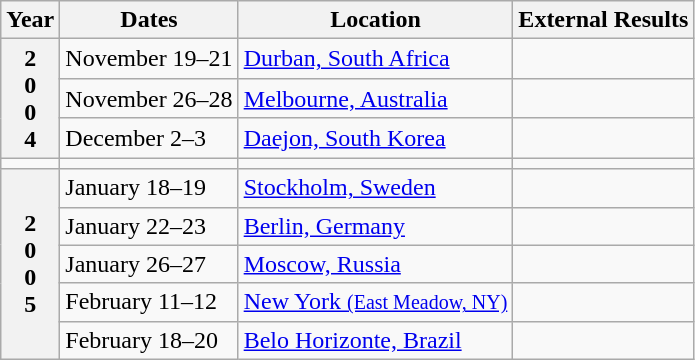<table class=wikitable>
<tr>
<th>Year</th>
<th>Dates</th>
<th>Location</th>
<th>External Results</th>
</tr>
<tr>
<th rowspan="3">2<br>0<br>0<br>4</th>
<td>November 19–21</td>
<td><a href='#'>Durban, South Africa</a> </td>
<td></td>
</tr>
<tr>
<td>November 26–28</td>
<td><a href='#'>Melbourne, Australia</a> </td>
<td></td>
</tr>
<tr>
<td>December 2–3</td>
<td><a href='#'>Daejon, South Korea</a> </td>
<td></td>
</tr>
<tr>
<td></td>
<td></td>
<td></td>
<td></td>
</tr>
<tr>
<th rowspan="5">2<br>0<br>0<br>5</th>
<td>January 18–19</td>
<td><a href='#'>Stockholm, Sweden</a> </td>
<td></td>
</tr>
<tr>
<td>January 22–23</td>
<td><a href='#'>Berlin, Germany</a> </td>
<td></td>
</tr>
<tr>
<td>January 26–27</td>
<td><a href='#'>Moscow, Russia</a> </td>
<td></td>
</tr>
<tr>
<td>February 11–12</td>
<td><a href='#'>New York <small>(East Meadow, NY)</small></a> </td>
<td></td>
</tr>
<tr>
<td>February 18–20</td>
<td><a href='#'>Belo Horizonte, Brazil</a> </td>
<td></td>
</tr>
</table>
